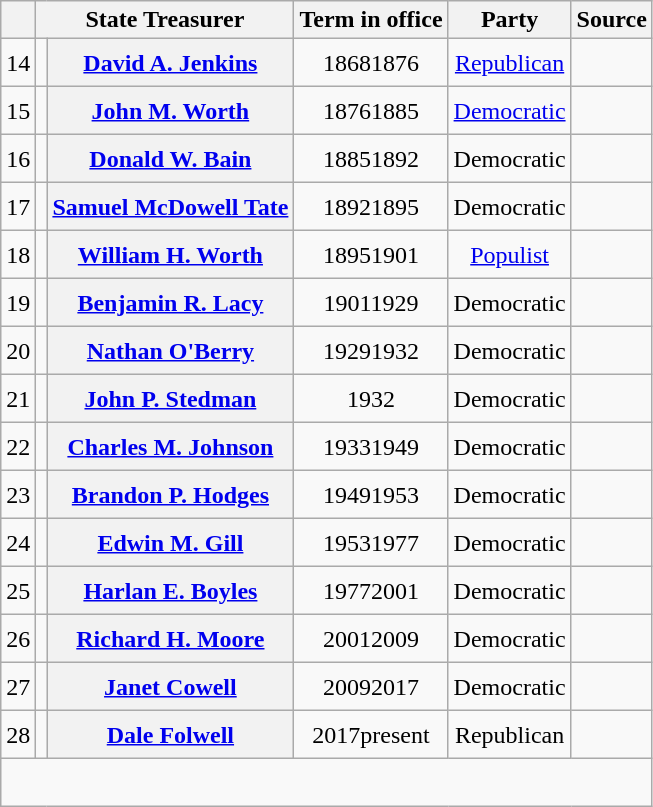<table class="wikitable sortable" style="text-align:center;">
<tr>
<th scope="col" data-sort-type="number"></th>
<th scope="col" colspan="2">State Treasurer</th>
<th scope="col">Term in office</th>
<th scope="col">Party</th>
<th scope="col">Source</th>
</tr>
<tr style="height:2em;">
<td>14</td>
<td data-sort-value="Jenkins, David A."></td>
<th scope="row"><a href='#'>David A. Jenkins</a></th>
<td>18681876</td>
<td><a href='#'>Republican</a></td>
<td></td>
</tr>
<tr style="height:2em;">
<td>15</td>
<td data-sort-value="Worth, John M."></td>
<th scope="row"><a href='#'>John M. Worth</a></th>
<td>18761885</td>
<td><a href='#'>Democratic</a></td>
<td></td>
</tr>
<tr style="height:2em;">
<td>16</td>
<td data-sort-value="Bain, Donald W."></td>
<th scope="row"><a href='#'>Donald W. Bain</a></th>
<td>18851892</td>
<td>Democratic</td>
<td></td>
</tr>
<tr style="height:2em;">
<td>17</td>
<td data-sort-value="Tate, Samuel McDowell"></td>
<th scope="row"><a href='#'>Samuel McDowell Tate</a></th>
<td>18921895</td>
<td>Democratic</td>
<td></td>
</tr>
<tr style="height:2em;">
<td>18</td>
<td data-sort-value="Worth, William H."></td>
<th scope="row"><a href='#'>William H. Worth</a></th>
<td>18951901</td>
<td><a href='#'>Populist</a></td>
<td></td>
</tr>
<tr style="height:2em;">
<td>19</td>
<td data-sort-value="Lacy, Benjamin R."></td>
<th scope="row"><a href='#'>Benjamin R. Lacy</a></th>
<td>19011929</td>
<td>Democratic</td>
<td></td>
</tr>
<tr style="height:2em;">
<td>20</td>
<td data-sort-value="O'Berry, Nathan"></td>
<th scope="row"><a href='#'>Nathan O'Berry</a></th>
<td>19291932</td>
<td>Democratic</td>
<td></td>
</tr>
<tr style="height:2em;">
<td>21</td>
<td data-sort-value="Stedman, John P."></td>
<th scope="row"><a href='#'>John P. Stedman</a></th>
<td>1932</td>
<td>Democratic</td>
<td></td>
</tr>
<tr style="height:2em;">
<td>22</td>
<td data-sort-value="Johnson, Charles M."></td>
<th scope="row"><a href='#'>Charles M. Johnson</a></th>
<td>19331949</td>
<td>Democratic</td>
<td></td>
</tr>
<tr style="height:2em;">
<td>23</td>
<td data-sort-value="Hodges, Brandon P."></td>
<th scope="row"><a href='#'>Brandon P. Hodges</a></th>
<td>19491953</td>
<td>Democratic</td>
<td></td>
</tr>
<tr style="height:2em;">
<td>24</td>
<td data-sort-value="Gill, Edwin M."></td>
<th scope="row"><a href='#'>Edwin M. Gill</a></th>
<td>19531977</td>
<td>Democratic</td>
<td></td>
</tr>
<tr style="height:2em;">
<td>25</td>
<td data-sort-value="Boyles, Harlan E."></td>
<th scope="row"><a href='#'>Harlan E. Boyles</a></th>
<td>19772001</td>
<td>Democratic</td>
<td></td>
</tr>
<tr style="height:2em;">
<td>26</td>
<td data-sort-value="Moore, Richard H."></td>
<th scope="row"><a href='#'>Richard H. Moore</a></th>
<td>20012009</td>
<td>Democratic</td>
<td></td>
</tr>
<tr style="height:2em;">
<td>27</td>
<td data-sort-value="Cowell, Janet"></td>
<th scope="row"><a href='#'>Janet Cowell</a></th>
<td>20092017</td>
<td>Democratic</td>
<td></td>
</tr>
<tr style="height:2em;">
<td>28</td>
<td data-sort-value="Folwell, Dale"></td>
<th scope="row"><a href='#'>Dale Folwell</a></th>
<td>2017present</td>
<td>Republican</td>
<td></td>
</tr>
<tr style="height:2em;">
</tr>
</table>
